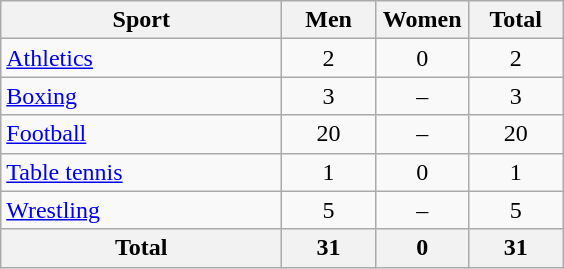<table class="wikitable sortable" style="text-align:center;">
<tr>
<th width=180>Sport</th>
<th width=55>Men</th>
<th width=55>Women</th>
<th width=55>Total</th>
</tr>
<tr>
<td align=left><a href='#'>Athletics</a></td>
<td>2</td>
<td>0</td>
<td>2</td>
</tr>
<tr>
<td align=left><a href='#'>Boxing</a></td>
<td>3</td>
<td>–</td>
<td>3</td>
</tr>
<tr>
<td align=left><a href='#'>Football</a></td>
<td>20</td>
<td>–</td>
<td>20</td>
</tr>
<tr>
<td align=left><a href='#'>Table tennis</a></td>
<td>1</td>
<td>0</td>
<td>1</td>
</tr>
<tr>
<td align=left><a href='#'>Wrestling</a></td>
<td>5</td>
<td>–</td>
<td>5</td>
</tr>
<tr>
<th>Total</th>
<th>31</th>
<th>0</th>
<th>31</th>
</tr>
</table>
